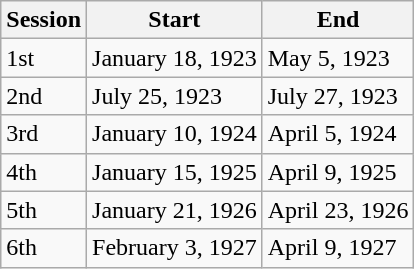<table class="wikitable">
<tr>
<th>Session</th>
<th>Start</th>
<th>End</th>
</tr>
<tr>
<td>1st</td>
<td>January 18, 1923</td>
<td>May 5, 1923</td>
</tr>
<tr>
<td>2nd</td>
<td>July 25, 1923</td>
<td>July 27, 1923</td>
</tr>
<tr>
<td>3rd</td>
<td>January 10, 1924</td>
<td>April 5, 1924</td>
</tr>
<tr>
<td>4th</td>
<td>January 15, 1925</td>
<td>April 9, 1925</td>
</tr>
<tr>
<td>5th</td>
<td>January 21, 1926</td>
<td>April 23, 1926</td>
</tr>
<tr>
<td>6th</td>
<td>February 3, 1927</td>
<td>April 9, 1927</td>
</tr>
</table>
